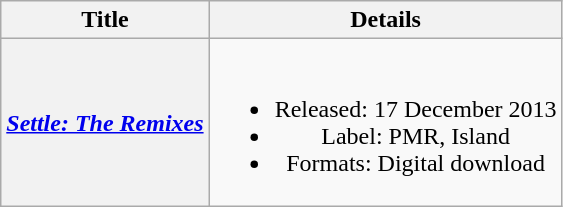<table class="wikitable plainrowheaders" style="text-align:center;">
<tr>
<th>Title</th>
<th>Details</th>
</tr>
<tr>
<th scope="row"><em><a href='#'>Settle: The Remixes</a></em></th>
<td><br><ul><li>Released: 17 December 2013</li><li>Label: PMR, Island</li><li>Formats: Digital download</li></ul></td>
</tr>
</table>
